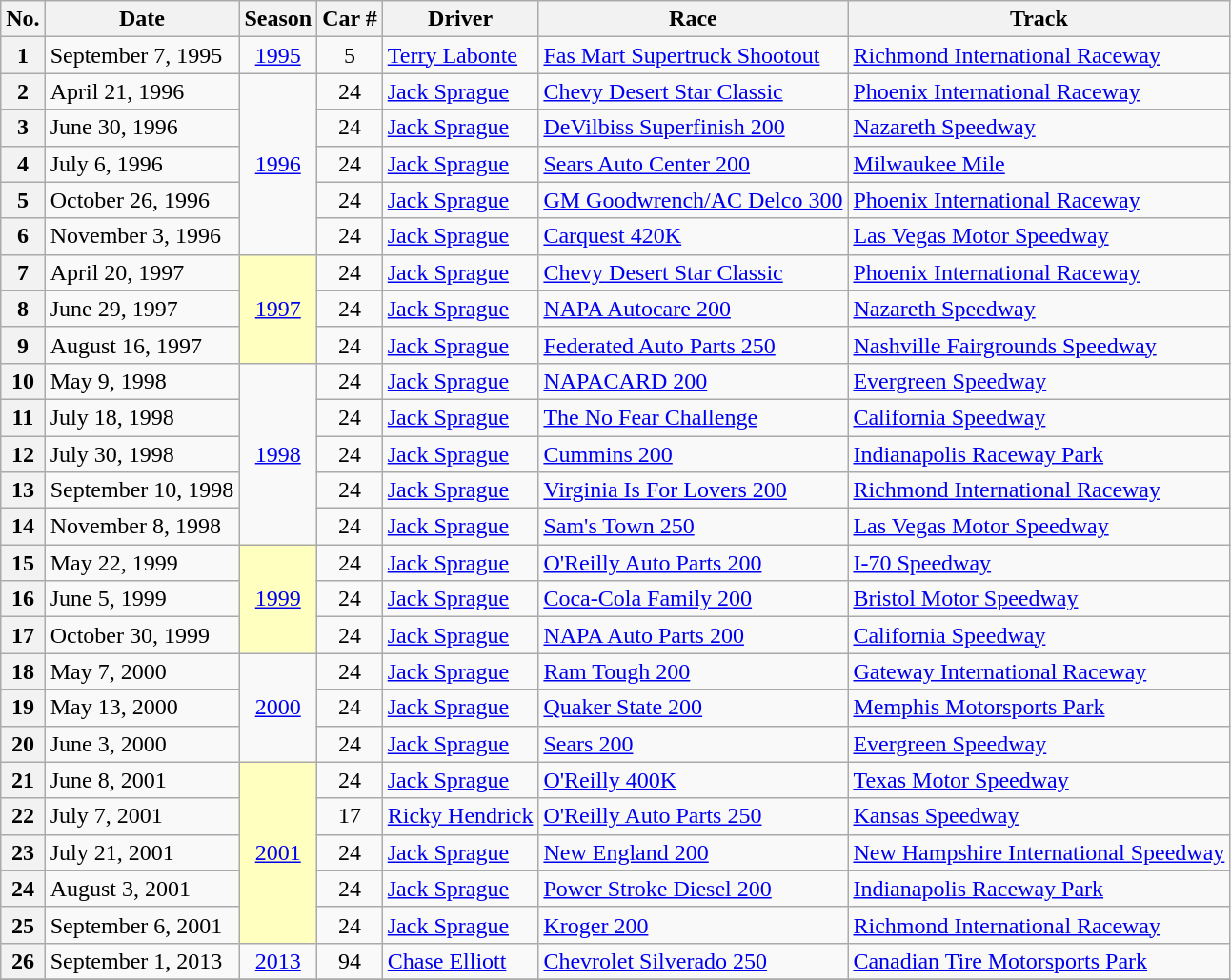<table class="wikitable sortable">
<tr>
<th scope="col">No.</th>
<th scope="col">Date</th>
<th scope="col">Season</th>
<th scope="col">Car #</th>
<th scope="col">Driver</th>
<th scope="col">Race</th>
<th scope="col">Track</th>
</tr>
<tr>
<th scope="row">1</th>
<td>September 7, 1995</td>
<td style="text-align:center;"><a href='#'>1995</a></td>
<td style="text-align:center;">5</td>
<td><a href='#'>Terry Labonte</a></td>
<td><a href='#'>Fas Mart Supertruck Shootout</a></td>
<td><a href='#'>Richmond International Raceway</a></td>
</tr>
<tr>
<th scope="row">2</th>
<td>April 21, 1996</td>
<td rowspan="5" style="text-align:center;"><a href='#'>1996</a></td>
<td style="text-align:center;">24</td>
<td><a href='#'>Jack Sprague</a></td>
<td><a href='#'>Chevy Desert Star Classic</a></td>
<td><a href='#'>Phoenix International Raceway</a></td>
</tr>
<tr>
<th scope="row">3</th>
<td>June 30, 1996</td>
<td style="text-align:center;">24</td>
<td><a href='#'>Jack Sprague</a></td>
<td><a href='#'>DeVilbiss Superfinish 200</a></td>
<td><a href='#'>Nazareth Speedway</a></td>
</tr>
<tr>
<th scope="row">4</th>
<td>July 6, 1996</td>
<td style="text-align:center;">24</td>
<td><a href='#'>Jack Sprague</a></td>
<td><a href='#'>Sears Auto Center 200</a></td>
<td><a href='#'>Milwaukee Mile</a></td>
</tr>
<tr>
<th scope="row">5</th>
<td>October 26, 1996</td>
<td style="text-align:center;">24</td>
<td><a href='#'>Jack Sprague</a></td>
<td><a href='#'>GM Goodwrench/AC Delco 300</a></td>
<td><a href='#'>Phoenix International Raceway</a></td>
</tr>
<tr>
<th scope="row">6</th>
<td>November 3, 1996</td>
<td style="text-align:center;">24</td>
<td><a href='#'>Jack Sprague</a></td>
<td><a href='#'>Carquest 420K</a></td>
<td><a href='#'>Las Vegas Motor Speedway</a></td>
</tr>
<tr>
<th scope="row">7</th>
<td>April 20, 1997</td>
<td rowspan="3" style="text-align:center; background:#FFFFBF;"><a href='#'>1997</a></td>
<td style="text-align:center;">24</td>
<td><a href='#'>Jack Sprague</a></td>
<td><a href='#'>Chevy Desert Star Classic</a></td>
<td><a href='#'>Phoenix International Raceway</a></td>
</tr>
<tr>
<th scope="row">8</th>
<td>June 29, 1997</td>
<td style="text-align:center;">24</td>
<td><a href='#'>Jack Sprague</a></td>
<td><a href='#'>NAPA Autocare 200</a></td>
<td><a href='#'>Nazareth Speedway</a></td>
</tr>
<tr>
<th scope="row">9</th>
<td>August 16, 1997</td>
<td style="text-align:center;">24</td>
<td><a href='#'>Jack Sprague</a></td>
<td><a href='#'>Federated Auto Parts 250</a></td>
<td><a href='#'>Nashville Fairgrounds Speedway</a></td>
</tr>
<tr>
<th scope="row">10</th>
<td>May 9, 1998</td>
<td rowspan="5" style="text-align:center;"><a href='#'>1998</a></td>
<td style="text-align:center;">24</td>
<td><a href='#'>Jack Sprague</a></td>
<td><a href='#'>NAPACARD 200</a></td>
<td><a href='#'>Evergreen Speedway</a></td>
</tr>
<tr>
<th scope="row">11</th>
<td>July 18, 1998</td>
<td style="text-align:center;">24</td>
<td><a href='#'>Jack Sprague</a></td>
<td><a href='#'>The No Fear Challenge</a></td>
<td><a href='#'>California Speedway</a></td>
</tr>
<tr>
<th scope="row">12</th>
<td>July 30, 1998</td>
<td style="text-align:center;">24</td>
<td><a href='#'>Jack Sprague</a></td>
<td><a href='#'>Cummins 200</a></td>
<td><a href='#'>Indianapolis Raceway Park</a></td>
</tr>
<tr>
<th scope="row">13</th>
<td>September 10, 1998</td>
<td style="text-align:center;">24</td>
<td><a href='#'>Jack Sprague</a></td>
<td><a href='#'>Virginia Is For Lovers 200</a></td>
<td><a href='#'>Richmond International Raceway</a></td>
</tr>
<tr>
<th scope="row">14</th>
<td>November 8, 1998</td>
<td style="text-align:center;">24</td>
<td><a href='#'>Jack Sprague</a></td>
<td><a href='#'>Sam's Town 250</a></td>
<td><a href='#'>Las Vegas Motor Speedway</a></td>
</tr>
<tr>
<th scope="row">15</th>
<td>May 22, 1999</td>
<td rowspan="3" style="text-align:center; background:#FFFFBF;"><a href='#'>1999</a></td>
<td style="text-align:center;">24</td>
<td><a href='#'>Jack Sprague</a></td>
<td><a href='#'>O'Reilly Auto Parts 200</a></td>
<td><a href='#'>I-70 Speedway</a></td>
</tr>
<tr>
<th scope="row">16</th>
<td>June 5, 1999</td>
<td style="text-align:center;">24</td>
<td><a href='#'>Jack Sprague</a></td>
<td><a href='#'>Coca-Cola Family 200</a></td>
<td><a href='#'>Bristol Motor Speedway</a></td>
</tr>
<tr>
<th scope="row">17</th>
<td>October 30, 1999</td>
<td style="text-align:center;">24</td>
<td><a href='#'>Jack Sprague</a></td>
<td><a href='#'>NAPA Auto Parts 200</a></td>
<td><a href='#'>California Speedway</a></td>
</tr>
<tr>
<th scope="row">18</th>
<td>May 7, 2000</td>
<td rowspan="3" style="text-align:center;"><a href='#'>2000</a></td>
<td style="text-align:center;">24</td>
<td><a href='#'>Jack Sprague</a></td>
<td><a href='#'>Ram Tough 200</a></td>
<td><a href='#'>Gateway International Raceway</a></td>
</tr>
<tr>
<th scope="row">19</th>
<td>May 13, 2000</td>
<td style="text-align:center;">24</td>
<td><a href='#'>Jack Sprague</a></td>
<td><a href='#'>Quaker State 200</a></td>
<td><a href='#'>Memphis Motorsports Park</a></td>
</tr>
<tr>
<th scope="row">20</th>
<td>June 3, 2000</td>
<td style="text-align:center;">24</td>
<td><a href='#'>Jack Sprague</a></td>
<td><a href='#'>Sears 200</a></td>
<td><a href='#'>Evergreen Speedway</a></td>
</tr>
<tr>
<th scope="row">21</th>
<td>June 8, 2001</td>
<td rowspan="5" style="text-align:center; background:#FFFFBF;"><a href='#'>2001</a></td>
<td style="text-align:center;">24</td>
<td><a href='#'>Jack Sprague</a></td>
<td><a href='#'>O'Reilly 400K</a></td>
<td><a href='#'>Texas Motor Speedway</a></td>
</tr>
<tr>
<th scope="row">22</th>
<td>July 7, 2001</td>
<td style="text-align:center;">17</td>
<td><a href='#'>Ricky Hendrick</a></td>
<td><a href='#'>O'Reilly Auto Parts 250</a></td>
<td><a href='#'>Kansas Speedway</a></td>
</tr>
<tr>
<th scope="row">23</th>
<td>July 21, 2001</td>
<td style="text-align:center;">24</td>
<td><a href='#'>Jack Sprague</a></td>
<td><a href='#'>New England 200</a></td>
<td><a href='#'>New Hampshire International Speedway</a></td>
</tr>
<tr>
<th scope="row">24</th>
<td>August 3, 2001</td>
<td style="text-align:center;">24</td>
<td><a href='#'>Jack Sprague</a></td>
<td><a href='#'>Power Stroke Diesel 200</a></td>
<td><a href='#'>Indianapolis Raceway Park</a></td>
</tr>
<tr>
<th scope="row">25</th>
<td>September 6, 2001</td>
<td style="text-align:center;">24</td>
<td><a href='#'>Jack Sprague</a></td>
<td><a href='#'>Kroger 200</a></td>
<td><a href='#'>Richmond International Raceway</a></td>
</tr>
<tr>
<th scope="row">26</th>
<td>September 1, 2013</td>
<td style="text-align:center;"><a href='#'>2013</a></td>
<td style="text-align:center;">94</td>
<td><a href='#'>Chase Elliott</a></td>
<td><a href='#'>Chevrolet Silverado 250</a></td>
<td><a href='#'>Canadian Tire Motorsports Park</a></td>
</tr>
<tr>
</tr>
</table>
